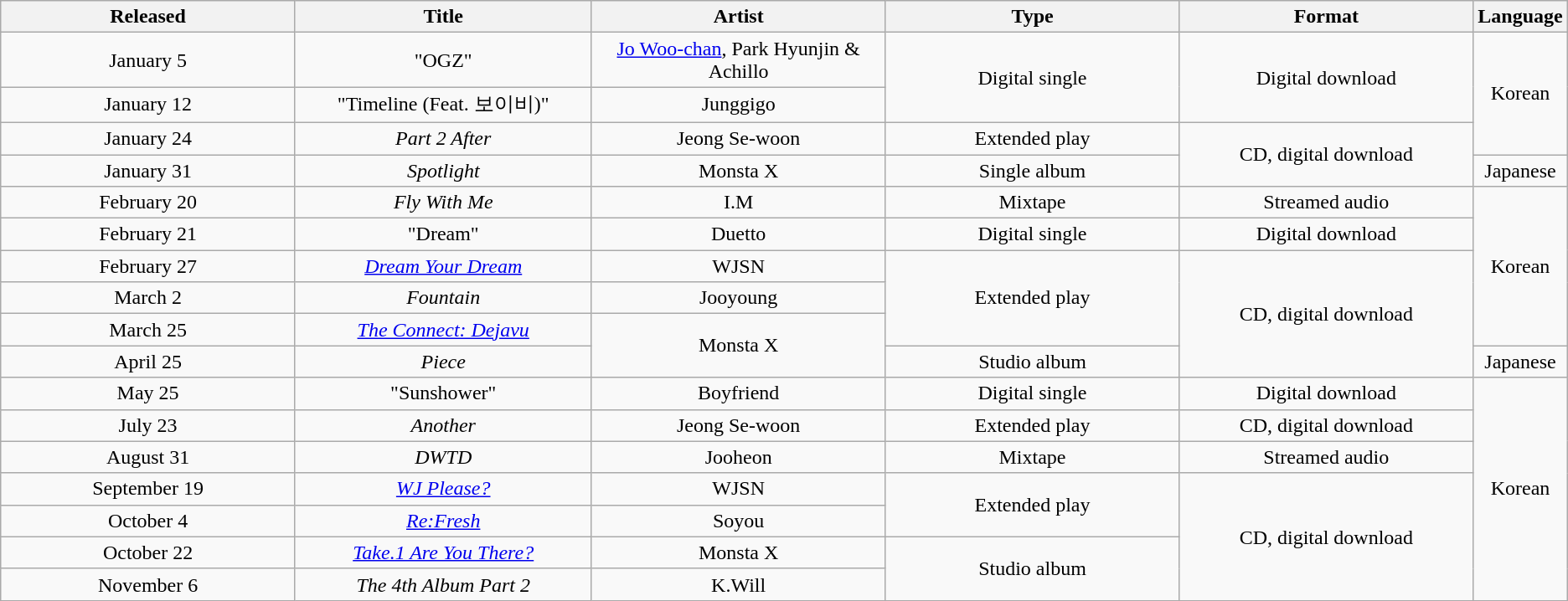<table class="wikitable" style="text-align: center;">
<tr>
<th style="width:20%;">Released</th>
<th style="width:20%;">Title</th>
<th style="width:20%;">Artist</th>
<th style="width:20%;">Type</th>
<th style="width:20%;">Format</th>
<th style="width:20%;">Language</th>
</tr>
<tr>
<td>January 5</td>
<td>"OGZ"</td>
<td><a href='#'>Jo Woo-chan</a>, Park Hyunjin & Achillo</td>
<td rowspan="2">Digital single</td>
<td rowspan="2">Digital download</td>
<td rowspan="3">Korean</td>
</tr>
<tr>
<td>January 12</td>
<td>"Timeline (Feat. 보이비)"</td>
<td>Junggigo</td>
</tr>
<tr>
<td>January 24</td>
<td><em>Part 2 After</em></td>
<td>Jeong Se-woon</td>
<td>Extended play</td>
<td rowspan="2">CD, digital download</td>
</tr>
<tr>
<td>January 31</td>
<td><em>Spotlight</em></td>
<td>Monsta X</td>
<td>Single album</td>
<td>Japanese</td>
</tr>
<tr>
<td>February 20</td>
<td><em>Fly With Me</em></td>
<td>I.M</td>
<td>Mixtape</td>
<td>Streamed audio</td>
<td rowspan="5">Korean</td>
</tr>
<tr>
<td>February 21</td>
<td>"Dream"</td>
<td>Duetto</td>
<td>Digital single</td>
<td>Digital download</td>
</tr>
<tr>
<td>February 27</td>
<td><em><a href='#'>Dream Your Dream</a></em></td>
<td>WJSN</td>
<td rowspan="3">Extended play</td>
<td rowspan="4">CD, digital download</td>
</tr>
<tr>
<td>March 2</td>
<td><em>Fountain</em></td>
<td>Jooyoung</td>
</tr>
<tr>
<td>March 25</td>
<td><em><a href='#'>The Connect: Dejavu</a></em></td>
<td rowspan="2">Monsta X</td>
</tr>
<tr>
<td>April 25</td>
<td><em>Piece</em></td>
<td>Studio album</td>
<td>Japanese</td>
</tr>
<tr>
<td>May 25</td>
<td>"Sunshower"</td>
<td>Boyfriend</td>
<td>Digital single</td>
<td>Digital download</td>
<td rowspan="7">Korean</td>
</tr>
<tr>
<td>July 23</td>
<td><em>Another</em></td>
<td>Jeong Se-woon</td>
<td>Extended play</td>
<td>CD, digital download</td>
</tr>
<tr>
<td>August 31</td>
<td><em>DWTD</em></td>
<td>Jooheon</td>
<td>Mixtape</td>
<td>Streamed audio</td>
</tr>
<tr>
<td>September 19</td>
<td><em><a href='#'>WJ Please?</a></em></td>
<td>WJSN</td>
<td rowspan="2">Extended play</td>
<td rowspan="4">CD, digital download</td>
</tr>
<tr>
<td>October 4</td>
<td><em><a href='#'>Re:Fresh</a></em></td>
<td>Soyou</td>
</tr>
<tr>
<td>October 22</td>
<td><em><a href='#'>Take.1 Are You There?</a></em></td>
<td>Monsta X</td>
<td rowspan="2">Studio album</td>
</tr>
<tr>
<td>November 6</td>
<td><em>The 4th Album Part 2</em></td>
<td>K.Will</td>
</tr>
</table>
